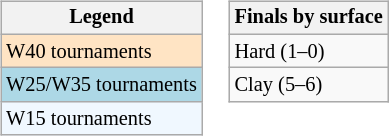<table>
<tr valign=top>
<td><br><table class="wikitable" style=font-size:85%>
<tr>
<th>Legend</th>
</tr>
<tr style="background:#ffe4c4;">
<td>W40 tournaments</td>
</tr>
<tr style="background:lightblue;">
<td>W25/W35 tournaments</td>
</tr>
<tr style="background:#f0f8ff;">
<td>W15 tournaments</td>
</tr>
</table>
</td>
<td><br><table class="wikitable" style=font-size:85%>
<tr>
<th>Finals by surface</th>
</tr>
<tr>
<td>Hard (1–0)</td>
</tr>
<tr>
<td>Clay (5–6)</td>
</tr>
</table>
</td>
</tr>
</table>
